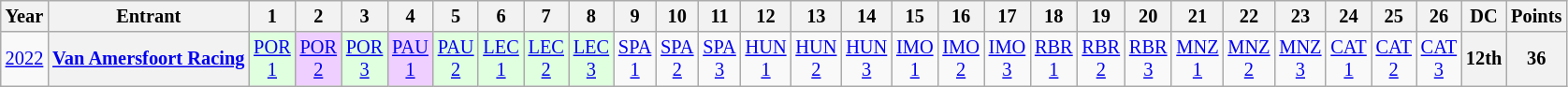<table class="wikitable" style="text-align:center; font-size:85%">
<tr>
<th>Year</th>
<th>Entrant</th>
<th>1</th>
<th>2</th>
<th>3</th>
<th>4</th>
<th>5</th>
<th>6</th>
<th>7</th>
<th>8</th>
<th>9</th>
<th>10</th>
<th>11</th>
<th>12</th>
<th>13</th>
<th>14</th>
<th>15</th>
<th>16</th>
<th>17</th>
<th>18</th>
<th>19</th>
<th>20</th>
<th>21</th>
<th>22</th>
<th>23</th>
<th>24</th>
<th>25</th>
<th>26</th>
<th>DC</th>
<th>Points</th>
</tr>
<tr>
<td><a href='#'>2022</a></td>
<th nowrap><a href='#'>Van Amersfoort Racing</a></th>
<td style="background:#DFFFDF;"><a href='#'>POR<br>1</a><br></td>
<td style="background:#EFCFFF;"><a href='#'>POR<br>2</a><br></td>
<td style="background:#DFFFDF;"><a href='#'>POR<br>3</a><br></td>
<td style="background:#EFCFFF;"><a href='#'>PAU<br>1</a><br></td>
<td style="background:#DFFFDF;"><a href='#'>PAU<br>2</a><br></td>
<td style="background:#DFFFDF;"><a href='#'>LEC<br>1</a><br></td>
<td style="background:#DFFFDF;"><a href='#'>LEC<br>2</a><br></td>
<td style="background:#DFFFDF;"><a href='#'>LEC<br>3</a><br></td>
<td><a href='#'>SPA<br>1</a></td>
<td><a href='#'>SPA<br>2</a></td>
<td><a href='#'>SPA<br>3</a></td>
<td><a href='#'>HUN<br>1</a></td>
<td><a href='#'>HUN<br>2</a></td>
<td><a href='#'>HUN<br>3</a></td>
<td><a href='#'>IMO<br>1</a></td>
<td><a href='#'>IMO<br>2</a></td>
<td><a href='#'>IMO<br>3</a></td>
<td><a href='#'>RBR<br>1</a></td>
<td><a href='#'>RBR<br>2</a></td>
<td><a href='#'>RBR<br>3</a></td>
<td><a href='#'>MNZ<br>1</a></td>
<td><a href='#'>MNZ<br>2</a></td>
<td><a href='#'>MNZ<br>3</a></td>
<td><a href='#'>CAT<br>1</a></td>
<td><a href='#'>CAT<br>2</a></td>
<td><a href='#'>CAT<br>3</a></td>
<th>12th</th>
<th>36</th>
</tr>
</table>
